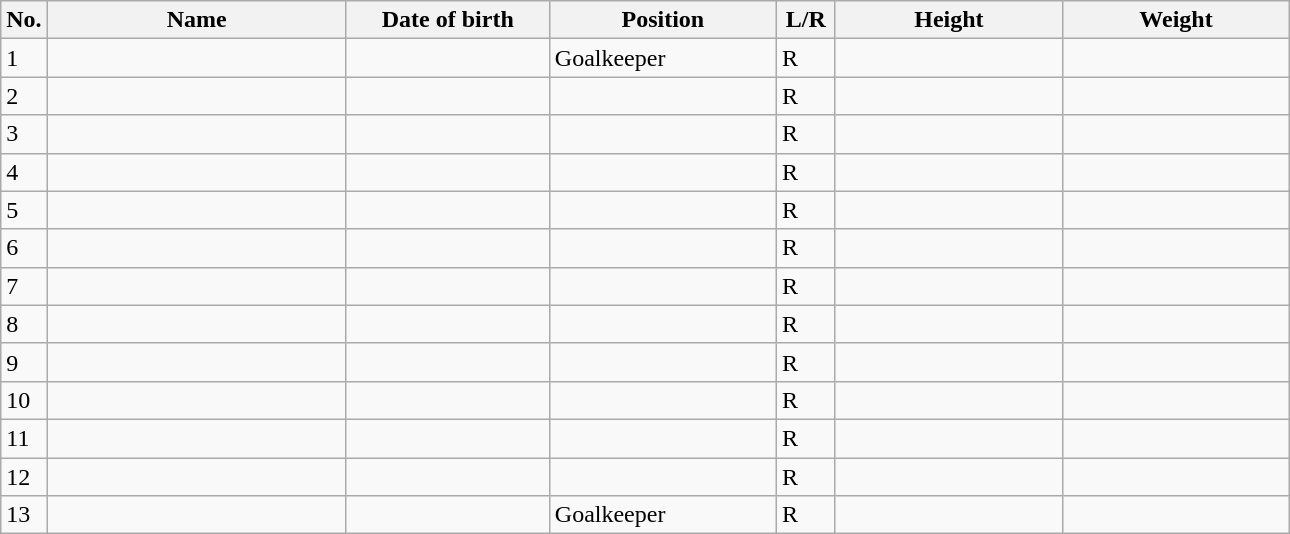<table class=wikitable sortable style=font-size:100%; text-align:center;>
<tr>
<th>No.</th>
<th style=width:12em>Name</th>
<th style=width:8em>Date of birth</th>
<th style=width:9em>Position</th>
<th style=width:2em>L/R</th>
<th style=width:9em>Height</th>
<th style=width:9em>Weight</th>
</tr>
<tr>
<td>1</td>
<td align=left></td>
<td align=right></td>
<td>Goalkeeper</td>
<td>R</td>
<td></td>
<td></td>
</tr>
<tr>
<td>2</td>
<td align=left></td>
<td align=right></td>
<td></td>
<td>R</td>
<td></td>
<td></td>
</tr>
<tr>
<td>3</td>
<td align=left></td>
<td align=right></td>
<td></td>
<td>R</td>
<td></td>
<td></td>
</tr>
<tr>
<td>4</td>
<td align=left></td>
<td align=right></td>
<td></td>
<td>R</td>
<td></td>
<td></td>
</tr>
<tr>
<td>5</td>
<td align=left></td>
<td align=right></td>
<td></td>
<td>R</td>
<td></td>
<td></td>
</tr>
<tr>
<td>6</td>
<td align=left></td>
<td align=right></td>
<td></td>
<td>R</td>
<td></td>
<td></td>
</tr>
<tr>
<td>7</td>
<td align=left></td>
<td align=right></td>
<td></td>
<td>R</td>
<td></td>
<td></td>
</tr>
<tr>
<td>8</td>
<td align=left></td>
<td align=right></td>
<td></td>
<td>R</td>
<td></td>
<td></td>
</tr>
<tr>
<td>9</td>
<td align=left></td>
<td align=right></td>
<td></td>
<td>R</td>
<td></td>
<td></td>
</tr>
<tr>
<td>10</td>
<td align=left></td>
<td align=right></td>
<td></td>
<td>R</td>
<td></td>
<td></td>
</tr>
<tr>
<td>11</td>
<td align=left></td>
<td align=right></td>
<td></td>
<td>R</td>
<td></td>
<td></td>
</tr>
<tr>
<td>12</td>
<td align=left></td>
<td align=right></td>
<td></td>
<td>R</td>
<td></td>
<td></td>
</tr>
<tr>
<td>13</td>
<td align=left></td>
<td align=right></td>
<td>Goalkeeper</td>
<td>R</td>
<td></td>
<td></td>
</tr>
</table>
